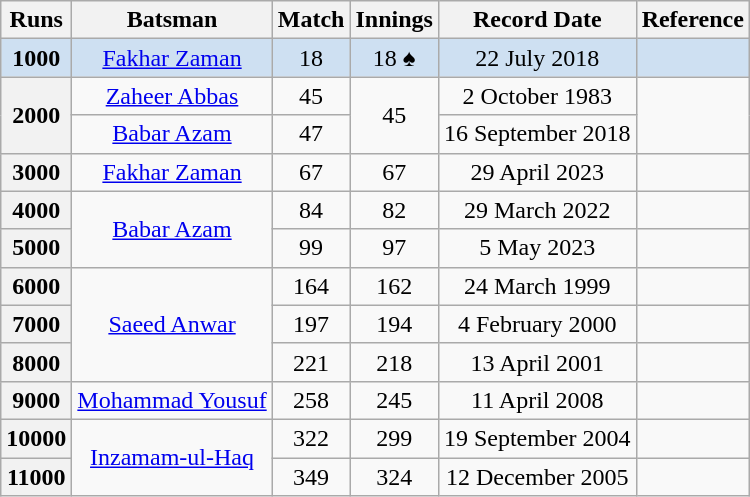<table class="wikitable plainrowheaders sortable" style="text-align:center;">
<tr>
<th scope="col" style="text-align:center;">Runs</th>
<th scope="col" style="text-align:center;">Batsman</th>
<th scope="col" style="text-align:center;">Match</th>
<th scope="col" style="text-align:center;">Innings</th>
<th scope="col" style="text-align:center;">Record Date</th>
<th scope="col">Reference</th>
</tr>
<tr bgcolor=#cee0f2>
<th scope=row style="background:#cee0f2; text-align:center;">1000</th>
<td><a href='#'>Fakhar Zaman</a> </td>
<td>18</td>
<td>18 ♠</td>
<td>22 July 2018</td>
<td></td>
</tr>
<tr>
<th scope=row style=text-align:center; rowspan=2>2000</th>
<td><a href='#'>Zaheer Abbas</a></td>
<td>45</td>
<td rowspan=2>45</td>
<td>2 October 1983</td>
<td rowspan=2></td>
</tr>
<tr>
<td><a href='#'>Babar Azam</a> </td>
<td>47</td>
<td>16 September 2018</td>
</tr>
<tr>
<th scope=row style=text-align:center;>3000</th>
<td><a href='#'>Fakhar Zaman</a> </td>
<td>67</td>
<td>67</td>
<td>29 April 2023</td>
<td></td>
</tr>
<tr>
<th scope=row style=text-align:center;>4000</th>
<td rowspan=2><a href='#'>Babar Azam</a> </td>
<td>84</td>
<td>82</td>
<td>29 March 2022</td>
<td></td>
</tr>
<tr>
<th scope=row style=text-align:center;>5000</th>
<td>99</td>
<td>97</td>
<td>5 May 2023</td>
<td></td>
</tr>
<tr>
<th scope=row style=text-align:center;>6000</th>
<td rowspan=3><a href='#'>Saeed Anwar</a></td>
<td>164</td>
<td>162</td>
<td>24 March 1999</td>
<td></td>
</tr>
<tr>
<th scope=row style=text-align:center;>7000</th>
<td>197</td>
<td>194</td>
<td>4 February 2000</td>
<td></td>
</tr>
<tr>
<th scope=row style=text-align:center;>8000</th>
<td>221</td>
<td>218</td>
<td>13 April 2001</td>
<td></td>
</tr>
<tr>
<th scope=row style=text-align:center;>9000</th>
<td><a href='#'>Mohammad Yousuf</a></td>
<td>258</td>
<td>245</td>
<td>11 April 2008</td>
<td></td>
</tr>
<tr>
<th scope=row style=text-align:center;>10000</th>
<td rowspan=2><a href='#'>Inzamam-ul-Haq</a></td>
<td>322</td>
<td>299</td>
<td>19 September 2004</td>
<td></td>
</tr>
<tr>
<th scope=row style=text-align:center;>11000</th>
<td>349</td>
<td>324</td>
<td>12 December 2005</td>
<td></td>
</tr>
</table>
